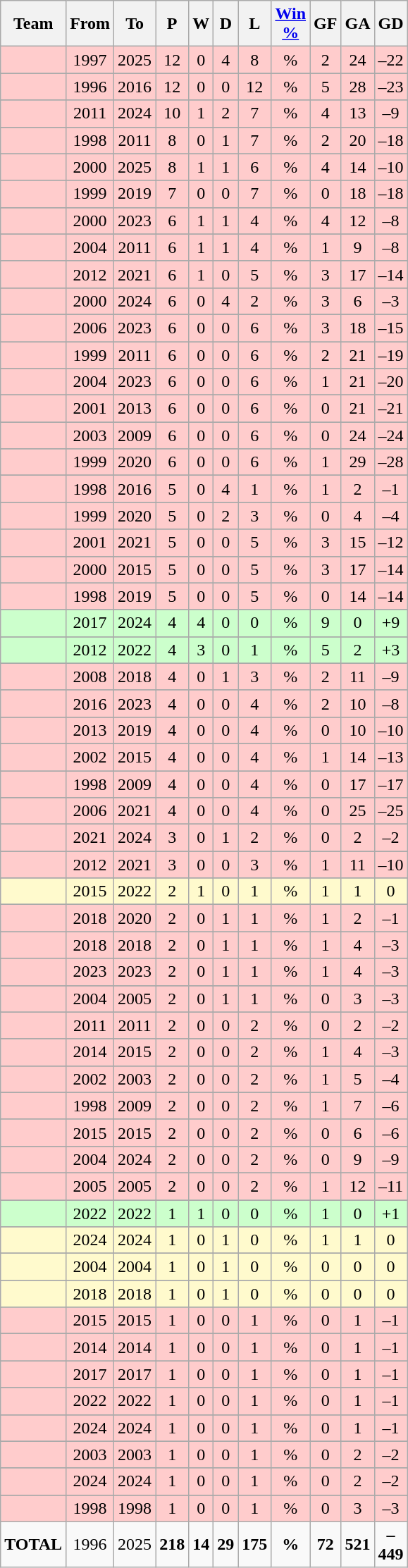<table class="wikitable sortable collapsible collapsed" style="text-align: center; font-size: 100%;">
<tr>
<th width="30">Team</th>
<th width="2">From</th>
<th width="2">To</th>
<th width="2">P</th>
<th width="2">W</th>
<th width="2">D</th>
<th width="2">L</th>
<th width="2"><a href='#'>Win %</a></th>
<th width="2">GF</th>
<th width="2">GA</th>
<th width="2" data-sort-type="number">GD</th>
</tr>
<tr bgcolor= #FFCCCC>
<td align=left></td>
<td align=center>1997</td>
<td align=center>2025</td>
<td>12</td>
<td>0</td>
<td>4</td>
<td>8</td>
<td>%</td>
<td>2</td>
<td>24</td>
<td>–22</td>
</tr>
<tr>
</tr>
<tr bgcolor= #FFCCCC>
<td align=left></td>
<td align=center>1996</td>
<td align=center>2016</td>
<td>12</td>
<td>0</td>
<td>0</td>
<td>12</td>
<td>%</td>
<td>5</td>
<td>28</td>
<td>–23</td>
</tr>
<tr>
</tr>
<tr bgcolor= #FFCCCC>
<td align=left></td>
<td align=center>2011</td>
<td align=center>2024</td>
<td>10</td>
<td>1</td>
<td>2</td>
<td>7</td>
<td>%</td>
<td>4</td>
<td>13</td>
<td>–9</td>
</tr>
<tr>
</tr>
<tr bgcolor= #FFCCCC>
<td align=left></td>
<td align=center>1998</td>
<td align=center>2011</td>
<td>8</td>
<td>0</td>
<td>1</td>
<td>7</td>
<td>%</td>
<td>2</td>
<td>20</td>
<td>–18</td>
</tr>
<tr>
</tr>
<tr bgcolor= #FFCCCC>
<td align=left></td>
<td align=center>2000</td>
<td align=center>2025</td>
<td>8</td>
<td>1</td>
<td>1</td>
<td>6</td>
<td>%</td>
<td>4</td>
<td>14</td>
<td>–10</td>
</tr>
<tr>
</tr>
<tr bgcolor= #FFCCCC>
<td align=left></td>
<td align=center>1999</td>
<td align=center>2019</td>
<td>7</td>
<td>0</td>
<td>0</td>
<td>7</td>
<td>%</td>
<td>0</td>
<td>18</td>
<td>–18</td>
</tr>
<tr>
</tr>
<tr bgcolor= #FFCCCC>
<td align=left></td>
<td align=center>2000</td>
<td align=center>2023</td>
<td>6</td>
<td>1</td>
<td>1</td>
<td>4</td>
<td>%</td>
<td>4</td>
<td>12</td>
<td>–8</td>
</tr>
<tr>
</tr>
<tr bgcolor= #FFCCCC>
<td align=left></td>
<td align=center>2004</td>
<td align=center>2011</td>
<td>6</td>
<td>1</td>
<td>1</td>
<td>4</td>
<td>%</td>
<td>1</td>
<td>9</td>
<td>–8</td>
</tr>
<tr>
</tr>
<tr bgcolor= #FFCCCC>
<td align=left></td>
<td align=center>2012</td>
<td align=center>2021</td>
<td>6</td>
<td>1</td>
<td>0</td>
<td>5</td>
<td>%</td>
<td>3</td>
<td>17</td>
<td>–14</td>
</tr>
<tr>
</tr>
<tr bgcolor= #FFCCCC>
<td align=left></td>
<td align=center>2000</td>
<td align=center>2024</td>
<td>6</td>
<td>0</td>
<td>4</td>
<td>2</td>
<td>%</td>
<td>3</td>
<td>6</td>
<td>–3</td>
</tr>
<tr>
</tr>
<tr bgcolor= #FFCCCC>
<td align=left></td>
<td align=center>2006</td>
<td align=center>2023</td>
<td>6</td>
<td>0</td>
<td>0</td>
<td>6</td>
<td>%</td>
<td>3</td>
<td>18</td>
<td>–15</td>
</tr>
<tr>
</tr>
<tr bgcolor= #FFCCCC>
<td align=left></td>
<td align=center>1999</td>
<td align=center>2011</td>
<td>6</td>
<td>0</td>
<td>0</td>
<td>6</td>
<td>%</td>
<td>2</td>
<td>21</td>
<td>–19</td>
</tr>
<tr>
</tr>
<tr bgcolor= #FFCCCC>
<td align=left></td>
<td align=center>2004</td>
<td align=center>2023</td>
<td>6</td>
<td>0</td>
<td>0</td>
<td>6</td>
<td>%</td>
<td>1</td>
<td>21</td>
<td>–20</td>
</tr>
<tr>
</tr>
<tr bgcolor= #FFCCCC>
<td align=left></td>
<td align=center>2001</td>
<td align=center>2013</td>
<td>6</td>
<td>0</td>
<td>0</td>
<td>6</td>
<td>%</td>
<td>0</td>
<td>21</td>
<td>–21</td>
</tr>
<tr>
</tr>
<tr bgcolor= #FFCCCC>
<td align=left></td>
<td align=center>2003</td>
<td align=center>2009</td>
<td>6</td>
<td>0</td>
<td>0</td>
<td>6</td>
<td>%</td>
<td>0</td>
<td>24</td>
<td>–24</td>
</tr>
<tr>
</tr>
<tr bgcolor= #FFCCCC>
<td align=left></td>
<td align=center>1999</td>
<td align=center>2020</td>
<td>6</td>
<td>0</td>
<td>0</td>
<td>6</td>
<td>%</td>
<td>1</td>
<td>29</td>
<td>–28</td>
</tr>
<tr>
</tr>
<tr bgcolor= #FFCCCC>
<td align=left></td>
<td align=center>1998</td>
<td align=center>2016</td>
<td>5</td>
<td>0</td>
<td>4</td>
<td>1</td>
<td>%</td>
<td>1</td>
<td>2</td>
<td>–1</td>
</tr>
<tr>
</tr>
<tr bgcolor= #FFCCCC>
<td align=left></td>
<td align=center>1999</td>
<td align=center>2020</td>
<td>5</td>
<td>0</td>
<td>2</td>
<td>3</td>
<td>%</td>
<td>0</td>
<td>4</td>
<td>–4</td>
</tr>
<tr>
</tr>
<tr bgcolor= #FFCCCC>
<td align=left></td>
<td align=center>2001</td>
<td align=center>2021</td>
<td>5</td>
<td>0</td>
<td>0</td>
<td>5</td>
<td>%</td>
<td>3</td>
<td>15</td>
<td>–12</td>
</tr>
<tr>
</tr>
<tr bgcolor= #FFCCCC>
<td align=left></td>
<td align=center>2000</td>
<td align=center>2015</td>
<td>5</td>
<td>0</td>
<td>0</td>
<td>5</td>
<td>%</td>
<td>3</td>
<td>17</td>
<td>–14</td>
</tr>
<tr>
</tr>
<tr bgcolor= #FFCCCC>
<td align=left></td>
<td align=center>1998</td>
<td align=center>2019</td>
<td>5</td>
<td>0</td>
<td>0</td>
<td>5</td>
<td>%</td>
<td>0</td>
<td>14</td>
<td>–14</td>
</tr>
<tr>
</tr>
<tr bgcolor= #CCFFCC>
<td align=left></td>
<td align=center>2017</td>
<td align=center>2024</td>
<td>4</td>
<td>4</td>
<td>0</td>
<td>0</td>
<td>%</td>
<td>9</td>
<td>0</td>
<td>+9</td>
</tr>
<tr>
</tr>
<tr bgcolor= #CCFFCC>
<td align=left></td>
<td align=center>2012</td>
<td align=center>2022</td>
<td>4</td>
<td>3</td>
<td>0</td>
<td>1</td>
<td>%</td>
<td>5</td>
<td>2</td>
<td>+3</td>
</tr>
<tr>
</tr>
<tr bgcolor= #FFCCCC>
<td align=left></td>
<td align=center>2008</td>
<td align=center>2018</td>
<td>4</td>
<td>0</td>
<td>1</td>
<td>3</td>
<td>%</td>
<td>2</td>
<td>11</td>
<td>–9</td>
</tr>
<tr>
</tr>
<tr bgcolor= #FFCCCC>
<td align=left></td>
<td align=center>2016</td>
<td align=center>2023</td>
<td>4</td>
<td>0</td>
<td>0</td>
<td>4</td>
<td>%</td>
<td>2</td>
<td>10</td>
<td>–8</td>
</tr>
<tr>
</tr>
<tr bgcolor= #FFCCCC>
<td align=left></td>
<td align=center>2013</td>
<td align=center>2019</td>
<td>4</td>
<td>0</td>
<td>0</td>
<td>4</td>
<td>%</td>
<td>0</td>
<td>10</td>
<td>–10</td>
</tr>
<tr>
</tr>
<tr bgcolor= #FFCCCC>
<td align=left></td>
<td align=center>2002</td>
<td align=center>2015</td>
<td>4</td>
<td>0</td>
<td>0</td>
<td>4</td>
<td>%</td>
<td>1</td>
<td>14</td>
<td>–13</td>
</tr>
<tr>
</tr>
<tr bgcolor= #FFCCCC>
<td align=left></td>
<td align=center>1998</td>
<td align=center>2009</td>
<td>4</td>
<td>0</td>
<td>0</td>
<td>4</td>
<td>%</td>
<td>0</td>
<td>17</td>
<td>–17</td>
</tr>
<tr>
</tr>
<tr bgcolor= #FFCCCC>
<td align=left></td>
<td align=center>2006</td>
<td align=center>2021</td>
<td>4</td>
<td>0</td>
<td>0</td>
<td>4</td>
<td>%</td>
<td>0</td>
<td>25</td>
<td>–25</td>
</tr>
<tr>
</tr>
<tr bgcolor= #FFCCCC>
<td align=left></td>
<td align=center>2021</td>
<td align=center>2024</td>
<td>3</td>
<td>0</td>
<td>1</td>
<td>2</td>
<td>%</td>
<td>0</td>
<td>2</td>
<td>–2</td>
</tr>
<tr>
</tr>
<tr bgcolor= #FFCCCC>
<td align=left></td>
<td align=center>2012</td>
<td align=center>2021</td>
<td>3</td>
<td>0</td>
<td>0</td>
<td>3</td>
<td>%</td>
<td>1</td>
<td>11</td>
<td>–10</td>
</tr>
<tr>
</tr>
<tr bgcolor= LemonChiffon>
<td align=left></td>
<td align=center>2015</td>
<td align=center>2022</td>
<td>2</td>
<td>1</td>
<td>0</td>
<td>1</td>
<td>%</td>
<td>1</td>
<td>1</td>
<td>0</td>
</tr>
<tr>
</tr>
<tr bgcolor= #FFCCCC>
<td align=left></td>
<td align=center>2018</td>
<td align=center>2020</td>
<td>2</td>
<td>0</td>
<td>1</td>
<td>1</td>
<td>%</td>
<td>1</td>
<td>2</td>
<td>–1</td>
</tr>
<tr>
</tr>
<tr bgcolor= #FFCCCC>
<td align=left></td>
<td align=center>2018</td>
<td align=center>2018</td>
<td>2</td>
<td>0</td>
<td>1</td>
<td>1</td>
<td>%</td>
<td>1</td>
<td>4</td>
<td>–3</td>
</tr>
<tr>
</tr>
<tr bgcolor= #FFCCCC>
<td align=left></td>
<td align=center>2023</td>
<td align=center>2023</td>
<td>2</td>
<td>0</td>
<td>1</td>
<td>1</td>
<td>%</td>
<td>1</td>
<td>4</td>
<td>–3</td>
</tr>
<tr>
</tr>
<tr bgcolor= #FFCCCC>
<td align=left></td>
<td align=center>2004</td>
<td align=center>2005</td>
<td>2</td>
<td>0</td>
<td>1</td>
<td>1</td>
<td>%</td>
<td>0</td>
<td>3</td>
<td>–3</td>
</tr>
<tr>
</tr>
<tr bgcolor= #FFCCCC>
<td align=left></td>
<td align=center>2011</td>
<td align=center>2011</td>
<td>2</td>
<td>0</td>
<td>0</td>
<td>2</td>
<td>%</td>
<td>0</td>
<td>2</td>
<td>–2</td>
</tr>
<tr>
</tr>
<tr bgcolor= #FFCCCC>
<td align=left></td>
<td align=center>2014</td>
<td align=center>2015</td>
<td>2</td>
<td>0</td>
<td>0</td>
<td>2</td>
<td>%</td>
<td>1</td>
<td>4</td>
<td>–3</td>
</tr>
<tr>
</tr>
<tr bgcolor= #FFCCCC>
<td align=left></td>
<td align=center>2002</td>
<td align=center>2003</td>
<td>2</td>
<td>0</td>
<td>0</td>
<td>2</td>
<td>%</td>
<td>1</td>
<td>5</td>
<td>–4</td>
</tr>
<tr>
</tr>
<tr bgcolor= #FFCCCC>
<td align=left></td>
<td align=center>1998</td>
<td align=center>2009</td>
<td>2</td>
<td>0</td>
<td>0</td>
<td>2</td>
<td>%</td>
<td>1</td>
<td>7</td>
<td>–6</td>
</tr>
<tr>
</tr>
<tr bgcolor= #FFCCCC>
<td align=left></td>
<td align=center>2015</td>
<td align=center>2015</td>
<td>2</td>
<td>0</td>
<td>0</td>
<td>2</td>
<td>%</td>
<td>0</td>
<td>6</td>
<td>–6</td>
</tr>
<tr>
</tr>
<tr bgcolor= #FFCCCC>
<td align=left></td>
<td align=center>2004</td>
<td align=center>2024</td>
<td>2</td>
<td>0</td>
<td>0</td>
<td>2</td>
<td>%</td>
<td>0</td>
<td>9</td>
<td>–9</td>
</tr>
<tr>
</tr>
<tr bgcolor= #FFCCCC>
<td align=left></td>
<td align=center>2005</td>
<td align=center>2005</td>
<td>2</td>
<td>0</td>
<td>0</td>
<td>2</td>
<td>%</td>
<td>1</td>
<td>12</td>
<td>–11</td>
</tr>
<tr>
</tr>
<tr bgcolor= #CCFFCC>
<td align=left></td>
<td align=center>2022</td>
<td align=center>2022</td>
<td>1</td>
<td>1</td>
<td>0</td>
<td>0</td>
<td>%</td>
<td>1</td>
<td>0</td>
<td>+1</td>
</tr>
<tr>
</tr>
<tr bgcolor= LemonChiffon>
<td align=left></td>
<td align=center>2024</td>
<td align=center>2024</td>
<td>1</td>
<td>0</td>
<td>1</td>
<td>0</td>
<td>%</td>
<td>1</td>
<td>1</td>
<td>0</td>
</tr>
<tr>
</tr>
<tr bgcolor= LemonChiffon>
<td align=left></td>
<td align=center>2004</td>
<td align=center>2004</td>
<td>1</td>
<td>0</td>
<td>1</td>
<td>0</td>
<td>%</td>
<td>0</td>
<td>0</td>
<td>0</td>
</tr>
<tr>
</tr>
<tr bgcolor= LemonChiffon>
<td align=left></td>
<td align=center>2018</td>
<td align=center>2018</td>
<td>1</td>
<td>0</td>
<td>1</td>
<td>0</td>
<td>%</td>
<td>0</td>
<td>0</td>
<td>0</td>
</tr>
<tr>
</tr>
<tr bgcolor= #FFCCCC>
<td align=left></td>
<td align=center>2015</td>
<td align=center>2015</td>
<td>1</td>
<td>0</td>
<td>0</td>
<td>1</td>
<td>%</td>
<td>0</td>
<td>1</td>
<td>–1</td>
</tr>
<tr>
</tr>
<tr bgcolor= #FFCCCC>
<td align=left></td>
<td align=center>2014</td>
<td align=center>2014</td>
<td>1</td>
<td>0</td>
<td>0</td>
<td>1</td>
<td>%</td>
<td>0</td>
<td>1</td>
<td>–1</td>
</tr>
<tr>
</tr>
<tr bgcolor= #FFCCCC>
<td align=left></td>
<td align=center>2017</td>
<td align=center>2017</td>
<td>1</td>
<td>0</td>
<td>0</td>
<td>1</td>
<td>%</td>
<td>0</td>
<td>1</td>
<td>–1</td>
</tr>
<tr>
</tr>
<tr bgcolor= #FFCCCC>
<td align=left></td>
<td align=center>2022</td>
<td align=center>2022</td>
<td>1</td>
<td>0</td>
<td>0</td>
<td>1</td>
<td>%</td>
<td>0</td>
<td>1</td>
<td>–1</td>
</tr>
<tr>
</tr>
<tr bgcolor= #FFCCCC>
<td align=left></td>
<td align=center>2024</td>
<td align=center>2024</td>
<td>1</td>
<td>0</td>
<td>0</td>
<td>1</td>
<td>%</td>
<td>0</td>
<td>1</td>
<td>–1</td>
</tr>
<tr>
</tr>
<tr bgcolor= #FFCCCC>
<td align=left></td>
<td align=center>2003</td>
<td align=center>2003</td>
<td>1</td>
<td>0</td>
<td>0</td>
<td>1</td>
<td>%</td>
<td>0</td>
<td>2</td>
<td>–2</td>
</tr>
<tr>
</tr>
<tr>
</tr>
<tr bgcolor= #FFCCCC>
<td align=left></td>
<td align=center>2024</td>
<td align=center>2024</td>
<td>1</td>
<td>0</td>
<td>0</td>
<td>1</td>
<td>%</td>
<td>0</td>
<td>2</td>
<td>–2</td>
</tr>
<tr>
</tr>
<tr bgcolor= #FFCCCC>
<td align=left></td>
<td align=center>1998</td>
<td align=center>1998</td>
<td>1</td>
<td>0</td>
<td>0</td>
<td>1</td>
<td>%</td>
<td>0</td>
<td>3</td>
<td>–3</td>
</tr>
<tr>
<td align=left><strong>TOTAL</strong></td>
<td align=center>1996</td>
<td align=center>2025</td>
<td><strong>218</strong></td>
<td><strong>14</strong></td>
<td><strong>29</strong></td>
<td><strong>175</strong></td>
<td><strong>% </strong></td>
<td><strong>72</strong></td>
<td><strong>521</strong></td>
<td><strong>–449</strong></td>
</tr>
</table>
